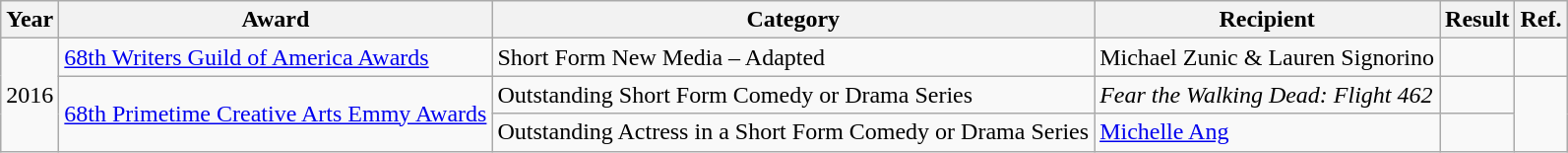<table class="wikitable sortable plainrowheaders">
<tr>
<th scope="col">Year</th>
<th scope="col">Award</th>
<th scope="col">Category</th>
<th scope="col">Recipient</th>
<th scope="col">Result</th>
<th scope="col">Ref.</th>
</tr>
<tr>
<td rowspan=3>2016</td>
<td><a href='#'>68th Writers Guild of America Awards</a></td>
<td>Short Form New Media – Adapted</td>
<td>Michael Zunic & Lauren Signorino</td>
<td></td>
<td></td>
</tr>
<tr>
<td rowspan=2><a href='#'>68th Primetime Creative Arts Emmy Awards</a></td>
<td>Outstanding Short Form Comedy or Drama Series</td>
<td><em>Fear the Walking Dead: Flight 462</em></td>
<td></td>
<td rowspan=2></td>
</tr>
<tr>
<td>Outstanding Actress in a Short Form Comedy or Drama Series</td>
<td><a href='#'>Michelle Ang</a></td>
<td></td>
</tr>
</table>
